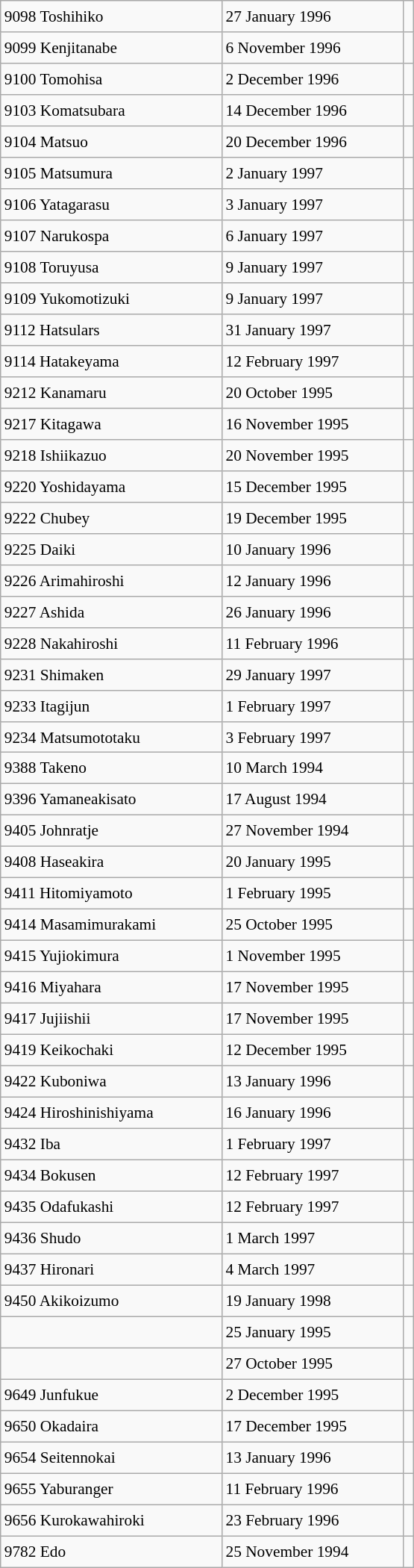<table class="wikitable" style="font-size: 89%; float: left; width: 26em; margin-right: 1em; height: 1400px">
<tr>
<td>9098 Toshihiko</td>
<td>27 January 1996</td>
<td></td>
</tr>
<tr>
<td>9099 Kenjitanabe</td>
<td>6 November 1996</td>
<td></td>
</tr>
<tr>
<td>9100 Tomohisa</td>
<td>2 December 1996</td>
<td></td>
</tr>
<tr>
<td>9103 Komatsubara</td>
<td>14 December 1996</td>
<td></td>
</tr>
<tr>
<td>9104 Matsuo</td>
<td>20 December 1996</td>
<td></td>
</tr>
<tr>
<td>9105 Matsumura</td>
<td>2 January 1997</td>
<td></td>
</tr>
<tr>
<td>9106 Yatagarasu</td>
<td>3 January 1997</td>
<td></td>
</tr>
<tr>
<td>9107 Narukospa</td>
<td>6 January 1997</td>
<td></td>
</tr>
<tr>
<td>9108 Toruyusa</td>
<td>9 January 1997</td>
<td></td>
</tr>
<tr>
<td>9109 Yukomotizuki</td>
<td>9 January 1997</td>
<td></td>
</tr>
<tr>
<td>9112 Hatsulars</td>
<td>31 January 1997</td>
<td></td>
</tr>
<tr>
<td>9114 Hatakeyama</td>
<td>12 February 1997</td>
<td></td>
</tr>
<tr>
<td>9212 Kanamaru</td>
<td>20 October 1995</td>
<td></td>
</tr>
<tr>
<td>9217 Kitagawa</td>
<td>16 November 1995</td>
<td></td>
</tr>
<tr>
<td>9218 Ishiikazuo</td>
<td>20 November 1995</td>
<td></td>
</tr>
<tr>
<td>9220 Yoshidayama</td>
<td>15 December 1995</td>
<td></td>
</tr>
<tr>
<td>9222 Chubey</td>
<td>19 December 1995</td>
<td></td>
</tr>
<tr>
<td>9225 Daiki</td>
<td>10 January 1996</td>
<td></td>
</tr>
<tr>
<td>9226 Arimahiroshi</td>
<td>12 January 1996</td>
<td></td>
</tr>
<tr>
<td>9227 Ashida</td>
<td>26 January 1996</td>
<td></td>
</tr>
<tr>
<td>9228 Nakahiroshi</td>
<td>11 February 1996</td>
<td></td>
</tr>
<tr>
<td>9231 Shimaken</td>
<td>29 January 1997</td>
<td></td>
</tr>
<tr>
<td>9233 Itagijun</td>
<td>1 February 1997</td>
<td></td>
</tr>
<tr>
<td>9234 Matsumototaku</td>
<td>3 February 1997</td>
<td></td>
</tr>
<tr>
<td>9388 Takeno</td>
<td>10 March 1994</td>
<td></td>
</tr>
<tr>
<td>9396 Yamaneakisato</td>
<td>17 August 1994</td>
<td></td>
</tr>
<tr>
<td>9405 Johnratje</td>
<td>27 November 1994</td>
<td></td>
</tr>
<tr>
<td>9408 Haseakira</td>
<td>20 January 1995</td>
<td></td>
</tr>
<tr>
<td>9411 Hitomiyamoto</td>
<td>1 February 1995</td>
<td></td>
</tr>
<tr>
<td>9414 Masamimurakami</td>
<td>25 October 1995</td>
<td></td>
</tr>
<tr>
<td>9415 Yujiokimura</td>
<td>1 November 1995</td>
<td></td>
</tr>
<tr>
<td>9416 Miyahara</td>
<td>17 November 1995</td>
<td></td>
</tr>
<tr>
<td>9417 Jujiishii</td>
<td>17 November 1995</td>
<td></td>
</tr>
<tr>
<td>9419 Keikochaki</td>
<td>12 December 1995</td>
<td></td>
</tr>
<tr>
<td>9422 Kuboniwa</td>
<td>13 January 1996</td>
<td></td>
</tr>
<tr>
<td>9424 Hiroshinishiyama</td>
<td>16 January 1996</td>
<td></td>
</tr>
<tr>
<td>9432 Iba</td>
<td>1 February 1997</td>
<td></td>
</tr>
<tr>
<td>9434 Bokusen</td>
<td>12 February 1997</td>
<td></td>
</tr>
<tr>
<td>9435 Odafukashi</td>
<td>12 February 1997</td>
<td></td>
</tr>
<tr>
<td>9436 Shudo</td>
<td>1 March 1997</td>
<td></td>
</tr>
<tr>
<td>9437 Hironari</td>
<td>4 March 1997</td>
<td></td>
</tr>
<tr>
<td>9450 Akikoizumo</td>
<td>19 January 1998</td>
<td></td>
</tr>
<tr>
<td></td>
<td>25 January 1995</td>
<td></td>
</tr>
<tr>
<td></td>
<td>27 October 1995</td>
<td></td>
</tr>
<tr>
<td>9649 Junfukue</td>
<td>2 December 1995</td>
<td></td>
</tr>
<tr>
<td>9650 Okadaira</td>
<td>17 December 1995</td>
<td></td>
</tr>
<tr>
<td>9654 Seitennokai</td>
<td>13 January 1996</td>
<td></td>
</tr>
<tr>
<td>9655 Yaburanger</td>
<td>11 February 1996</td>
<td></td>
</tr>
<tr>
<td>9656 Kurokawahiroki</td>
<td>23 February 1996</td>
<td></td>
</tr>
<tr>
<td>9782 Edo</td>
<td>25 November 1994</td>
<td></td>
</tr>
</table>
